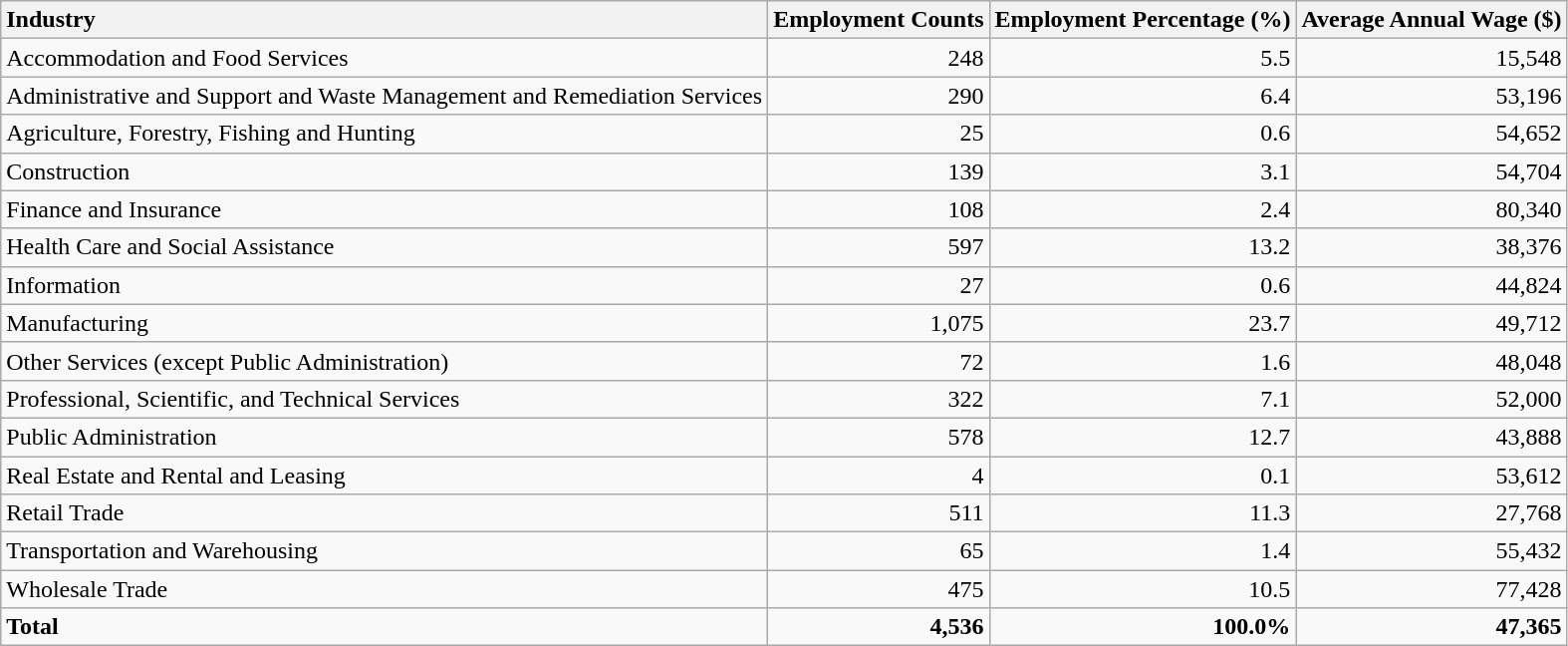<table class="wikitable sortable">
<tr>
<th style="text-align:left;">Industry</th>
<th style="text-align:right;">Employment Counts</th>
<th style="text-align:right;">Employment Percentage (%)</th>
<th style="text-align:right;">Average Annual Wage ($)</th>
</tr>
<tr>
<td style="text-align:left;">Accommodation and Food Services</td>
<td style="text-align:right;">248</td>
<td style="text-align:right;">5.5</td>
<td style="text-align:right;">15,548</td>
</tr>
<tr>
<td style="text-align:left;">Administrative and Support and Waste Management and Remediation Services</td>
<td style="text-align:right;">290</td>
<td style="text-align:right;">6.4</td>
<td style="text-align:right;">53,196</td>
</tr>
<tr>
<td style="text-align:left;">Agriculture, Forestry, Fishing and Hunting</td>
<td style="text-align:right;">25</td>
<td style="text-align:right;">0.6</td>
<td style="text-align:right;">54,652</td>
</tr>
<tr>
<td style="text-align:left;">Construction</td>
<td style="text-align:right;">139</td>
<td style="text-align:right;">3.1</td>
<td style="text-align:right;">54,704</td>
</tr>
<tr>
<td style="text-align:left;">Finance and Insurance</td>
<td style="text-align:right;">108</td>
<td style="text-align:right;">2.4</td>
<td style="text-align:right;">80,340</td>
</tr>
<tr>
<td style="text-align:left;">Health Care and Social Assistance</td>
<td style="text-align:right;">597</td>
<td style="text-align:right;">13.2</td>
<td style="text-align:right;">38,376</td>
</tr>
<tr>
<td style="text-align:left;">Information</td>
<td style="text-align:right;">27</td>
<td style="text-align:right;">0.6</td>
<td style="text-align:right;">44,824</td>
</tr>
<tr>
<td style="text-align:left;">Manufacturing</td>
<td style="text-align:right;">1,075</td>
<td style="text-align:right;">23.7</td>
<td style="text-align:right;">49,712</td>
</tr>
<tr>
<td style="text-align:left;">Other Services (except Public Administration)</td>
<td style="text-align:right;">72</td>
<td style="text-align:right;">1.6</td>
<td style="text-align:right;">48,048</td>
</tr>
<tr>
<td style="text-align:left;">Professional, Scientific, and Technical Services</td>
<td style="text-align:right;">322</td>
<td style="text-align:right;">7.1</td>
<td style="text-align:right;">52,000</td>
</tr>
<tr>
<td style="text-align:left;">Public Administration</td>
<td style="text-align:right;">578</td>
<td style="text-align:right;">12.7</td>
<td style="text-align:right;">43,888</td>
</tr>
<tr>
<td style="text-align:left;">Real Estate and Rental and Leasing</td>
<td style="text-align:right;">4</td>
<td style="text-align:right;">0.1</td>
<td style="text-align:right;">53,612</td>
</tr>
<tr>
<td style="text-align:left;">Retail Trade</td>
<td style="text-align:right;">511</td>
<td style="text-align:right;">11.3</td>
<td style="text-align:right;">27,768</td>
</tr>
<tr>
<td style="text-align:left;">Transportation and Warehousing</td>
<td style="text-align:right;">65</td>
<td style="text-align:right;">1.4</td>
<td style="text-align:right;">55,432</td>
</tr>
<tr>
<td style="text-align:left;">Wholesale Trade</td>
<td style="text-align:right;">475</td>
<td style="text-align:right;">10.5</td>
<td style="text-align:right;">77,428</td>
</tr>
<tr>
<td style="text-align:left; font-weight:bold;"><strong>Total</strong></td>
<td style="text-align:right; font-weight:bold;"><strong>4,536</strong></td>
<td style="text-align:right; font-weight:bold;"><strong>100.0%</strong></td>
<td style="text-align:right; font-weight:bold;"><strong>47,365</strong></td>
</tr>
</table>
